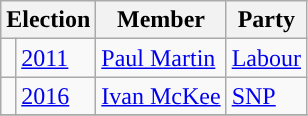<table class="wikitable">
<tr>
<th colspan="2">Election</th>
<th>Member</th>
<th>Party</th>
</tr>
<tr>
<td style="background-color: "></td>
<td><a href='#'>2011</a></td>
<td><a href='#'>Paul Martin</a></td>
<td><a href='#'>Labour</a></td>
</tr>
<tr>
<td style="background-color: "></td>
<td><a href='#'>2016</a></td>
<td><a href='#'>Ivan McKee</a></td>
<td><a href='#'>SNP</a></td>
</tr>
<tr>
</tr>
</table>
